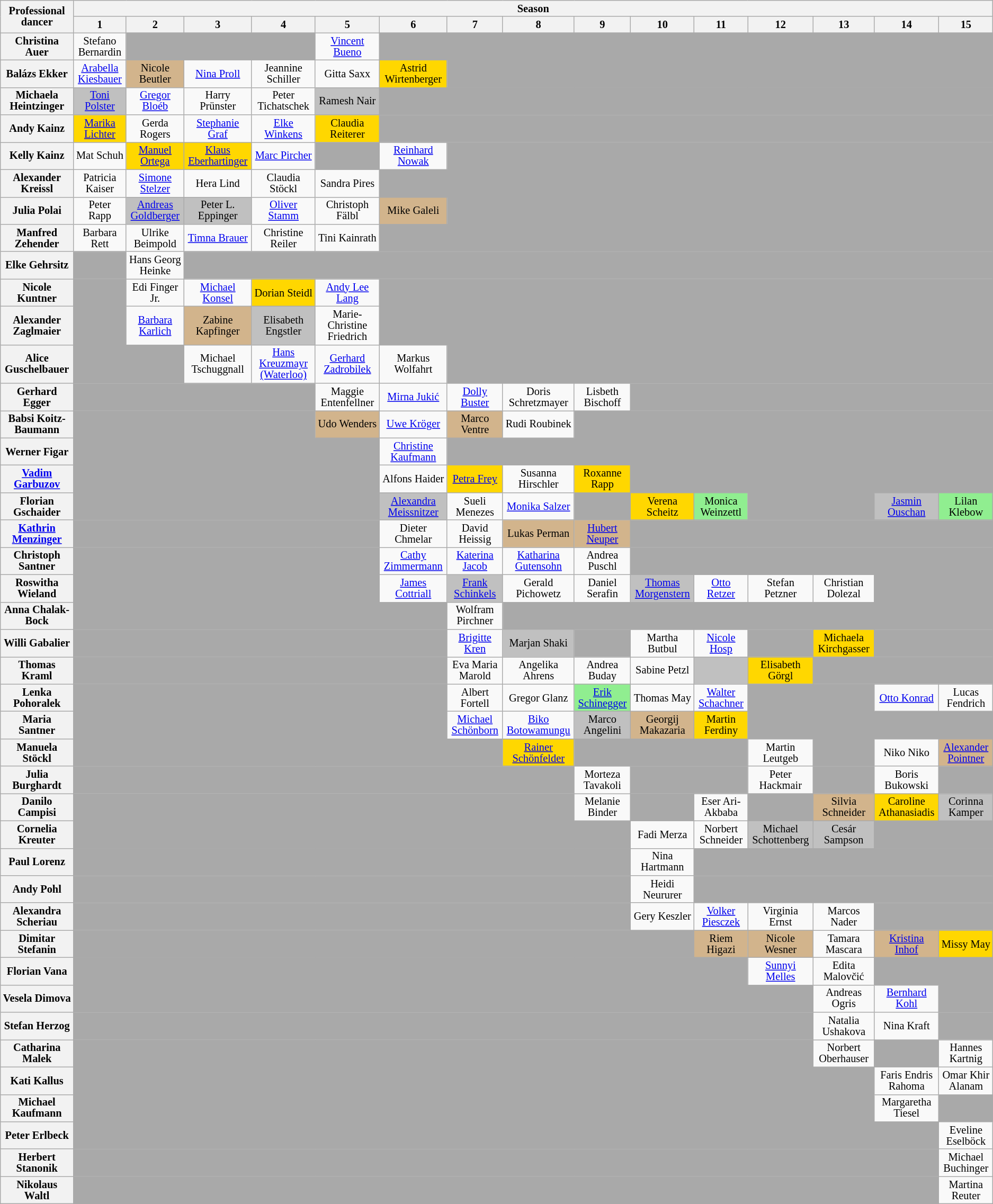<table class="wikitable unsortable" style="text-align:center; font-size:85%; line-height:14px;">
<tr>
<th rowspan=2 scope="col">Professional dancer</th>
<th colspan="15">Season</th>
</tr>
<tr>
<th>1</th>
<th>2</th>
<th>3</th>
<th>4</th>
<th>5</th>
<th>6</th>
<th>7</th>
<th>8</th>
<th>9</th>
<th>10</th>
<th>11</th>
<th>12</th>
<th>13</th>
<th>14</th>
<th>15</th>
</tr>
<tr>
<th scope="row">Christina Auer</th>
<td>Stefano Bernardin</td>
<td colspan="3" bgcolor="darkgray"></td>
<td><a href='#'>Vincent Bueno</a></td>
<td colspan="10" bgcolor="darkgray"></td>
</tr>
<tr>
<th scope="row">Balázs Ekker</th>
<td><a href='#'>Arabella Kiesbauer</a></td>
<td bgcolor="tan">Nicole Beutler</td>
<td><a href='#'>Nina Proll</a></td>
<td>Jeannine Schiller</td>
<td>Gitta Saxx</td>
<td bgcolor="gold">Astrid Wirtenberger</td>
<td colspan="9" bgcolor="darkgray"></td>
</tr>
<tr>
<th scope="row">Michaela Heintzinger</th>
<td bgcolor="silver"><a href='#'>Toni Polster</a></td>
<td><a href='#'>Gregor Bloéb</a></td>
<td>Harry Prünster</td>
<td>Peter Tichatschek</td>
<td bgcolor="silver">Ramesh Nair</td>
<td colspan="10" bgcolor="darkgray"></td>
</tr>
<tr>
<th scope="row">Andy Kainz</th>
<td bgcolor="gold"><a href='#'>Marika Lichter</a></td>
<td>Gerda Rogers</td>
<td><a href='#'>Stephanie Graf</a></td>
<td><a href='#'>Elke Winkens</a></td>
<td bgcolor="gold">Claudia Reiterer</td>
<td colspan="10" bgcolor="darkgray"></td>
</tr>
<tr>
<th scope="row">Kelly Kainz</th>
<td>Mat Schuh</td>
<td bgcolor="gold"><a href='#'>Manuel Ortega</a></td>
<td bgcolor="gold"><a href='#'>Klaus Eberhartinger</a></td>
<td><a href='#'>Marc Pircher</a></td>
<td bgcolor="darkgray"></td>
<td><a href='#'>Reinhard Nowak</a></td>
<td colspan="9" bgcolor="darkgray"></td>
</tr>
<tr>
<th scope="row">Alexander Kreissl</th>
<td>Patricia Kaiser</td>
<td><a href='#'>Simone Stelzer</a></td>
<td>Hera Lind</td>
<td>Claudia Stöckl</td>
<td>Sandra Pires</td>
<td colspan="10" bgcolor="darkgray"></td>
</tr>
<tr>
<th scope="row">Julia Polai</th>
<td>Peter Rapp</td>
<td bgcolor="silver"><a href='#'>Andreas Goldberger</a></td>
<td bgcolor="silver">Peter L. Eppinger</td>
<td><a href='#'>Oliver Stamm</a></td>
<td>Christoph Fälbl</td>
<td bgcolor="tan">Mike Galeli</td>
<td colspan="9" bgcolor="darkgray"></td>
</tr>
<tr>
<th scope="row">Manfred Zehender</th>
<td>Barbara Rett</td>
<td>Ulrike Beimpold</td>
<td><a href='#'>Timna Brauer</a></td>
<td>Christine Reiler</td>
<td>Tini Kainrath</td>
<td colspan="10" bgcolor="darkgray"></td>
</tr>
<tr>
<th scope="row">Elke Gehrsitz</th>
<td bgcolor="darkgray"></td>
<td>Hans Georg Heinke</td>
<td colspan="13" bgcolor="darkgray"></td>
</tr>
<tr>
<th scope="row">Nicole Kuntner</th>
<td bgcolor="darkgray"></td>
<td>Edi Finger Jr.</td>
<td><a href='#'>Michael Konsel</a></td>
<td bgcolor="gold">Dorian Steidl</td>
<td><a href='#'>Andy Lee Lang</a></td>
<td colspan="10" bgcolor="darkgray"></td>
</tr>
<tr>
<th scope="row">Alexander Zaglmaier</th>
<td bgcolor="darkgray"></td>
<td><a href='#'>Barbara Karlich</a></td>
<td bgcolor="tan">Zabine Kapfinger</td>
<td bgcolor="silver">Elisabeth Engstler</td>
<td>Marie-Christine Friedrich</td>
<td colspan="10" bgcolor="darkgray"></td>
</tr>
<tr>
<th scope="row">Alice Guschelbauer</th>
<td colspan="2" bgcolor="darkgray"></td>
<td>Michael Tschuggnall</td>
<td><a href='#'>Hans Kreuzmayr (Waterloo)</a></td>
<td><a href='#'>Gerhard Zadrobilek</a></td>
<td>Markus Wolfahrt</td>
<td colspan="9" bgcolor="darkgray"></td>
</tr>
<tr>
<th scope="row">Gerhard Egger</th>
<td colspan="4" bgcolor="darkgray"></td>
<td>Maggie Entenfellner</td>
<td><a href='#'>Mirna Jukić</a></td>
<td><a href='#'>Dolly Buster</a></td>
<td>Doris Schretzmayer</td>
<td>Lisbeth Bischoff</td>
<td colspan="6" bgcolor="darkgray"></td>
</tr>
<tr>
<th scope="row">Babsi Koitz-Baumann</th>
<td colspan="4" bgcolor="darkgray"></td>
<td bgcolor="tan">Udo Wenders</td>
<td><a href='#'>Uwe Kröger</a></td>
<td bgcolor="tan">Marco Ventre</td>
<td>Rudi Roubinek</td>
<td colspan="7" bgcolor="darkgray"></td>
</tr>
<tr>
<th scope="row">Werner Figar</th>
<td colspan="5" bgcolor="darkgray"></td>
<td><a href='#'>Christine Kaufmann</a></td>
<td colspan="9" bgcolor="darkgray"></td>
</tr>
<tr>
<th scope="row"><a href='#'>Vadim Garbuzov</a></th>
<td colspan="5" bgcolor="darkgray"></td>
<td>Alfons Haider</td>
<td bgcolor="gold"><a href='#'>Petra Frey</a></td>
<td>Susanna Hirschler</td>
<td bgcolor="gold">Roxanne Rapp</td>
<td colspan="6" bgcolor="darkgray"></td>
</tr>
<tr>
<th scope="row">Florian Gschaider</th>
<td colspan="5" bgcolor="darkgray"></td>
<td bgcolor="silver"><a href='#'>Alexandra Meissnitzer</a></td>
<td>Sueli Menezes</td>
<td><a href='#'>Monika Salzer</a></td>
<td colspan="1" bgcolor="darkgray"></td>
<td bgcolor="gold">Verena Scheitz</td>
<td bgcolor="lightgreen">Monica Weinzettl</td>
<td colspan="2" bgcolor="darkgray"></td>
<td bgcolor="silver"><a href='#'>Jasmin Ouschan</a></td>
<td bgcolor="lightgreen">Lilan Klebow</td>
</tr>
<tr>
<th scope="row"><a href='#'>Kathrin Menzinger</a></th>
<td colspan="5" bgcolor="darkgray"></td>
<td>Dieter Chmelar</td>
<td>David Heissig</td>
<td bgcolor="tan">Lukas Perman</td>
<td bgcolor="tan"><a href='#'>Hubert Neuper</a></td>
<td colspan="6" bgcolor="darkgray"></td>
</tr>
<tr>
<th scope="row">Christoph Santner</th>
<td colspan="5" bgcolor="darkgray"></td>
<td><a href='#'>Cathy Zimmermann</a></td>
<td><a href='#'>Katerina Jacob</a></td>
<td><a href='#'>Katharina Gutensohn</a></td>
<td>Andrea Puschl</td>
<td colspan="6" bgcolor="darkgray"></td>
</tr>
<tr>
<th scope="row">Roswitha Wieland</th>
<td colspan="5" bgcolor="darkgray"></td>
<td><a href='#'>James Cottriall</a></td>
<td bgcolor="silver"><a href='#'>Frank Schinkels</a></td>
<td>Gerald Pichowetz</td>
<td>Daniel Serafin</td>
<td bgcolor="silver"><a href='#'>Thomas Morgenstern</a></td>
<td><a href='#'>Otto Retzer</a></td>
<td>Stefan Petzner</td>
<td>Christian Dolezal</td>
<td colspan="2" bgcolor="darkgray"></td>
</tr>
<tr>
<th scope="row">Anna Chalak-Bock</th>
<td colspan="6" bgcolor="darkgray"></td>
<td>Wolfram Pirchner</td>
<td colspan="8" bgcolor="darkgray"></td>
</tr>
<tr>
<th scope="row">Willi Gabalier</th>
<td colspan="6" bgcolor="darkgray"></td>
<td><a href='#'>Brigitte Kren</a></td>
<td bgcolor="silver">Marjan Shaki</td>
<td bgcolor="darkgray"></td>
<td>Martha Butbul</td>
<td><a href='#'>Nicole Hosp</a></td>
<td bgcolor="darkgray"></td>
<td bgcolor="gold">Michaela Kirchgasser</td>
<td colspan="2" bgcolor="darkgray"></td>
</tr>
<tr>
<th scope="row">Thomas Kraml</th>
<td colspan="6" bgcolor="darkgray"></td>
<td>Eva Maria Marold</td>
<td>Angelika Ahrens</td>
<td>Andrea Buday</td>
<td>Sabine Petzl</td>
<td bgcolor="silver"></td>
<td bgcolor="gold">Elisabeth Görgl</td>
<td colspan="3" bgcolor="darkgray"></td>
</tr>
<tr>
<th scope="row">Lenka Pohoralek</th>
<td colspan="6" bgcolor="darkgray"></td>
<td>Albert Fortell</td>
<td>Gregor Glanz</td>
<td bgcolor="lightgreen"><a href='#'>Erik Schinegger</a></td>
<td>Thomas May</td>
<td><a href='#'>Walter Schachner</a></td>
<td colspan="2" bgcolor="darkgray"></td>
<td><a href='#'>Otto Konrad</a></td>
<td>Lucas Fendrich</td>
</tr>
<tr>
<th scope="row">Maria Santner</th>
<td colspan="6" bgcolor="darkgray"></td>
<td><a href='#'>Michael Schönborn</a></td>
<td><a href='#'>Biko Botowamungu</a></td>
<td bgcolor="silver">Marco Angelini</td>
<td bgcolor="tan">Georgij Makazaria</td>
<td bgcolor="gold">Martin Ferdiny</td>
<td colspan="4" bgcolor="darkgray"></td>
</tr>
<tr>
<th scope="row">Manuela Stöckl</th>
<td colspan="7" bgcolor="darkgray"></td>
<td bgcolor="gold"><a href='#'>Rainer Schönfelder</a></td>
<td colspan="3" bgcolor="darkgray"></td>
<td>Martin Leutgeb</td>
<td bgcolor="darkgray"></td>
<td>Niko Niko</td>
<td bgcolor="tan"><a href='#'>Alexander Pointner</a></td>
</tr>
<tr>
<th scope="row">Julia Burghardt</th>
<td colspan="8" bgcolor="darkgray"></td>
<td>Morteza Tavakoli</td>
<td colspan="2" bgcolor="darkgray"></td>
<td>Peter Hackmair</td>
<td bgcolor="darkgray"></td>
<td>Boris Bukowski</td>
<td bgcolor="darkgray"></td>
</tr>
<tr>
<th scope="row">Danilo Campisi</th>
<td colspan="8" bgcolor="darkgray"></td>
<td>Melanie Binder</td>
<td bgcolor="darkgray"></td>
<td>Eser Ari-Akbaba</td>
<td bgcolor="darkgray"></td>
<td bgcolor="tan">Silvia Schneider</td>
<td bgcolor="gold">Caroline Athanasiadis</td>
<td bgcolor="silver">Corinna Kamper</td>
</tr>
<tr>
<th scope="row">Cornelia Kreuter</th>
<td colspan="9" bgcolor="darkgray"></td>
<td>Fadi Merza</td>
<td>Norbert Schneider</td>
<td bgcolor="silver">Michael Schottenberg</td>
<td bgcolor="silver">Cesár Sampson</td>
<td colspan="2" bgcolor="darkgray"></td>
</tr>
<tr>
<th scope="row">Paul Lorenz</th>
<td colspan="9" bgcolor="darkgray"></td>
<td>Nina Hartmann</td>
<td colspan="5" bgcolor="darkgray"></td>
</tr>
<tr>
<th scope="row">Andy Pohl</th>
<td colspan="9" bgcolor="darkgray"></td>
<td>Heidi Neururer</td>
<td colspan="5" bgcolor="darkgray"></td>
</tr>
<tr>
<th scope="row">Alexandra Scheriau</th>
<td colspan="9" bgcolor="darkgray"></td>
<td>Gery Keszler</td>
<td><a href='#'>Volker Piesczek</a></td>
<td>Virginia Ernst</td>
<td>Marcos Nader</td>
<td colspan="2" bgcolor="darkgray"></td>
</tr>
<tr>
<th scope="row">Dimitar Stefanin</th>
<td colspan="10" bgcolor="darkgray"></td>
<td bgcolor="tan">Riem Higazi</td>
<td bgcolor="tan">Nicole Wesner</td>
<td>Tamara Mascara</td>
<td bgcolor="tan"><a href='#'>Kristina Inhof</a></td>
<td bgcolor="gold">Missy May</td>
</tr>
<tr>
<th scope="row">Florian Vana</th>
<td colspan="11" bgcolor="darkgray"></td>
<td><a href='#'>Sunnyi Melles</a></td>
<td>Edita Malovčić</td>
<td colspan="2" bgcolor="darkgray"></td>
</tr>
<tr>
<th scope="row">Vesela Dimova</th>
<td colspan="12" bgcolor="darkgray"></td>
<td>Andreas Ogris</td>
<td><a href='#'>Bernhard Kohl</a></td>
<td bgcolor="darkgray"></td>
</tr>
<tr>
<th scope="row">Stefan Herzog</th>
<td colspan="12" bgcolor="darkgray"></td>
<td>Natalia Ushakova</td>
<td>Nina Kraft</td>
<td bgcolor="darkgray"></td>
</tr>
<tr>
<th scope="row">Catharina Malek</th>
<td colspan="12" bgcolor="darkgray"></td>
<td>Norbert Oberhauser</td>
<td bgcolor="darkgray"></td>
<td>Hannes Kartnig</td>
</tr>
<tr>
<th scope="row">Kati Kallus</th>
<td colspan="13" bgcolor="darkgray"></td>
<td>Faris Endris Rahoma</td>
<td>Omar Khir Alanam</td>
</tr>
<tr>
<th scope="row">Michael Kaufmann</th>
<td colspan="13" bgcolor="darkgray"></td>
<td>Margaretha Tiesel</td>
<td bgcolor="darkgray"></td>
</tr>
<tr>
<th scope="row">Peter Erlbeck</th>
<td colspan="14" bgcolor="darkgray"></td>
<td>Eveline Eselböck</td>
</tr>
<tr>
<th scope="row">Herbert Stanonik</th>
<td colspan="14" bgcolor="darkgray"></td>
<td>Michael Buchinger</td>
</tr>
<tr>
<th scope="row">Nikolaus Waltl</th>
<td colspan="14" bgcolor="darkgray"></td>
<td>Martina Reuter</td>
</tr>
</table>
